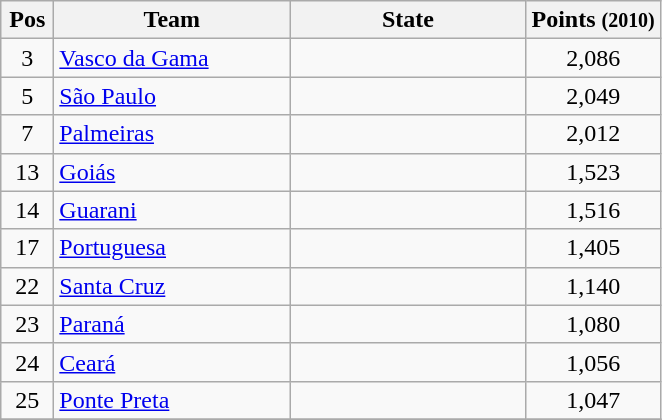<table class="wikitable">
<tr>
<th width=28>Pos</th>
<th width=150>Team</th>
<th width=150>State</th>
<th>Points <small>(2010)</small></th>
</tr>
<tr>
<td align=center>3</td>
<td><a href='#'>Vasco da Gama</a></td>
<td></td>
<td align=center>2,086</td>
</tr>
<tr>
<td align=center>5</td>
<td><a href='#'>São Paulo</a></td>
<td></td>
<td align=center>2,049</td>
</tr>
<tr>
<td align=center>7</td>
<td><a href='#'>Palmeiras</a></td>
<td></td>
<td align=center>2,012</td>
</tr>
<tr>
<td align=center>13</td>
<td><a href='#'>Goiás</a></td>
<td></td>
<td align=center>1,523</td>
</tr>
<tr>
<td align=center>14</td>
<td><a href='#'>Guarani</a></td>
<td></td>
<td align=center>1,516</td>
</tr>
<tr>
<td align=center>17</td>
<td><a href='#'>Portuguesa</a></td>
<td></td>
<td align=center>1,405</td>
</tr>
<tr>
<td align=center>22</td>
<td><a href='#'>Santa Cruz</a></td>
<td></td>
<td align=center>1,140</td>
</tr>
<tr>
<td align=center>23</td>
<td><a href='#'>Paraná</a></td>
<td></td>
<td align=center>1,080</td>
</tr>
<tr>
<td align=center>24</td>
<td><a href='#'>Ceará</a></td>
<td></td>
<td align=center>1,056</td>
</tr>
<tr>
<td align=center>25</td>
<td><a href='#'>Ponte Preta</a></td>
<td></td>
<td align=center>1,047</td>
</tr>
<tr>
</tr>
</table>
